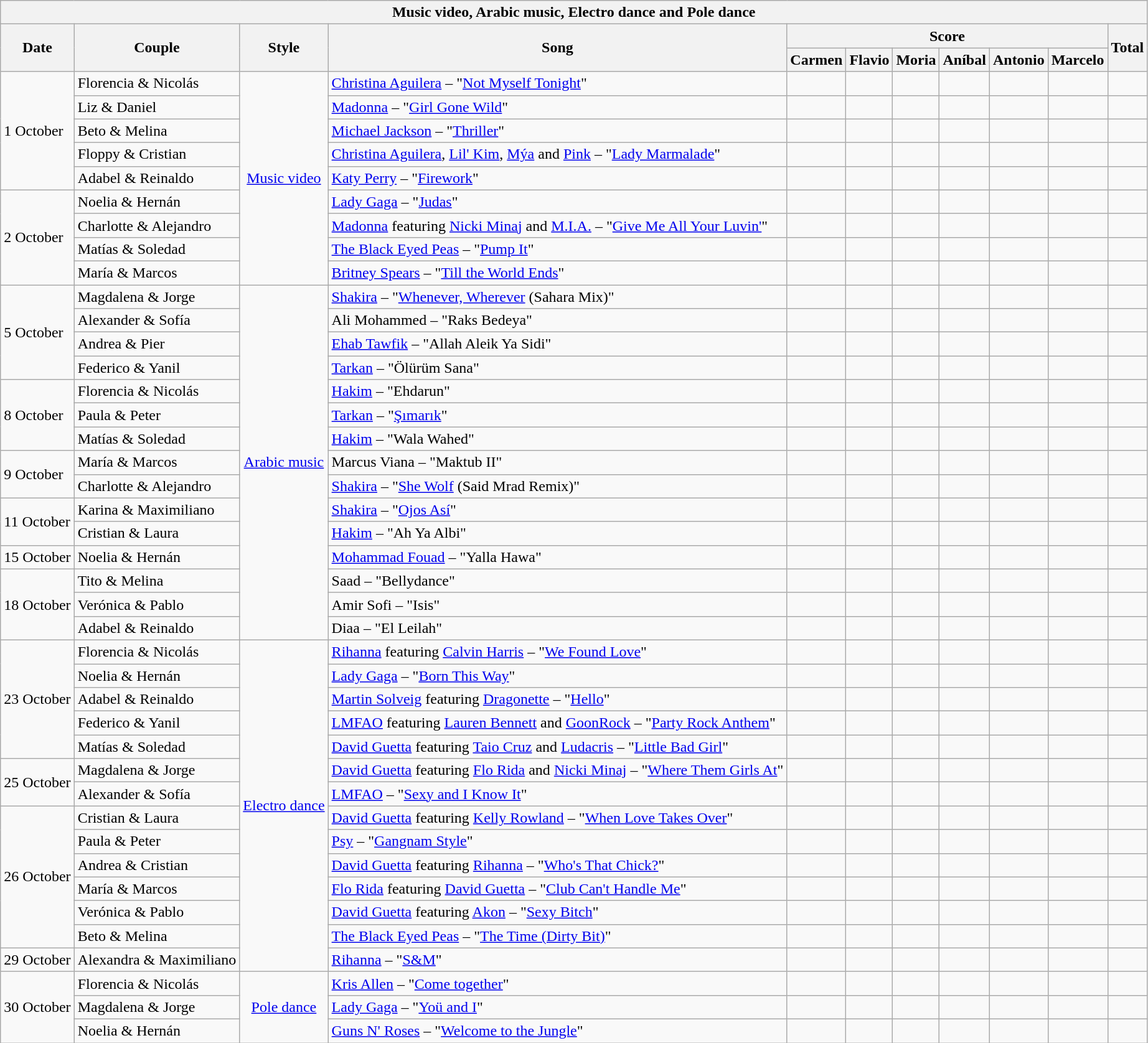<table class="wikitable collapsible collapsed">
<tr>
<th colspan="11" style="text-align:center;"><strong>Music video, Arabic music, Electro dance and Pole dance</strong></th>
</tr>
<tr>
<th rowspan="2">Date</th>
<th rowspan="2">Couple</th>
<th rowspan="2">Style</th>
<th rowspan="2">Song</th>
<th colspan="6">Score</th>
<th rowspan="2">Total</th>
</tr>
<tr>
<th>Carmen</th>
<th>Flavio</th>
<th>Moria</th>
<th>Aníbal</th>
<th>Antonio</th>
<th>Marcelo</th>
</tr>
<tr>
<td rowspan="5">1 October</td>
<td>Florencia & Nicolás</td>
<td rowspan="9" style="text-align:center;"><a href='#'>Music video</a></td>
<td><a href='#'>Christina Aguilera</a> – "<a href='#'>Not Myself Tonight</a>"</td>
<td></td>
<td></td>
<td></td>
<td></td>
<td></td>
<td></td>
<td></td>
</tr>
<tr>
<td>Liz & Daniel</td>
<td><a href='#'>Madonna</a> – "<a href='#'>Girl Gone Wild</a>"</td>
<td></td>
<td></td>
<td></td>
<td></td>
<td></td>
<td></td>
<td></td>
</tr>
<tr>
<td>Beto & Melina</td>
<td><a href='#'>Michael Jackson</a> – "<a href='#'>Thriller</a>"</td>
<td></td>
<td></td>
<td></td>
<td></td>
<td></td>
<td></td>
<td></td>
</tr>
<tr>
<td>Floppy & Cristian</td>
<td><a href='#'>Christina Aguilera</a>, <a href='#'>Lil' Kim</a>, <a href='#'>Mýa</a> and <a href='#'>Pink</a> – "<a href='#'>Lady Marmalade</a>"</td>
<td></td>
<td></td>
<td></td>
<td></td>
<td></td>
<td></td>
<td></td>
</tr>
<tr>
<td>Adabel & Reinaldo</td>
<td><a href='#'>Katy Perry</a> – "<a href='#'>Firework</a>"</td>
<td></td>
<td></td>
<td></td>
<td></td>
<td></td>
<td></td>
<td></td>
</tr>
<tr>
<td rowspan="4">2 October</td>
<td>Noelia & Hernán</td>
<td><a href='#'>Lady Gaga</a> – "<a href='#'>Judas</a>"</td>
<td></td>
<td></td>
<td></td>
<td></td>
<td></td>
<td></td>
<td></td>
</tr>
<tr>
<td>Charlotte & Alejandro</td>
<td><a href='#'>Madonna</a> featuring <a href='#'>Nicki Minaj</a> and <a href='#'>M.I.A.</a> – "<a href='#'>Give Me All Your Luvin'</a>"</td>
<td></td>
<td></td>
<td></td>
<td></td>
<td></td>
<td></td>
<td></td>
</tr>
<tr>
<td>Matías & Soledad</td>
<td><a href='#'>The Black Eyed Peas</a> – "<a href='#'>Pump It</a>"</td>
<td></td>
<td></td>
<td></td>
<td></td>
<td></td>
<td></td>
<td></td>
</tr>
<tr>
<td>María & Marcos</td>
<td><a href='#'>Britney Spears</a> – "<a href='#'>Till the World Ends</a>"</td>
<td></td>
<td></td>
<td></td>
<td></td>
<td></td>
<td></td>
<td></td>
</tr>
<tr>
<td rowspan="4">5 October</td>
<td>Magdalena & Jorge</td>
<td rowspan="15" style="text-align:center;"><a href='#'>Arabic music</a></td>
<td><a href='#'>Shakira</a> – "<a href='#'>Whenever, Wherever</a> (Sahara Mix)"</td>
<td></td>
<td></td>
<td></td>
<td></td>
<td></td>
<td></td>
<td></td>
</tr>
<tr>
<td>Alexander & Sofía</td>
<td>Ali Mohammed – "Raks Bedeya"</td>
<td></td>
<td></td>
<td></td>
<td></td>
<td></td>
<td></td>
<td></td>
</tr>
<tr>
<td>Andrea & Pier</td>
<td><a href='#'>Ehab Tawfik</a> – "Allah Aleik Ya Sidi"</td>
<td></td>
<td></td>
<td></td>
<td></td>
<td></td>
<td></td>
<td></td>
</tr>
<tr>
<td>Federico & Yanil</td>
<td><a href='#'>Tarkan</a> – "Ölürüm Sana"</td>
<td></td>
<td></td>
<td></td>
<td></td>
<td></td>
<td></td>
<td></td>
</tr>
<tr>
<td rowspan="3">8 October</td>
<td>Florencia & Nicolás</td>
<td><a href='#'>Hakim</a> – "Ehdarun"</td>
<td></td>
<td></td>
<td></td>
<td></td>
<td></td>
<td></td>
<td></td>
</tr>
<tr>
<td>Paula & Peter</td>
<td><a href='#'>Tarkan</a> – "<a href='#'>Şımarık</a>"</td>
<td></td>
<td></td>
<td></td>
<td></td>
<td></td>
<td></td>
<td></td>
</tr>
<tr>
<td>Matías & Soledad</td>
<td><a href='#'>Hakim</a> – "Wala Wahed"</td>
<td></td>
<td></td>
<td></td>
<td></td>
<td></td>
<td></td>
<td></td>
</tr>
<tr>
<td rowspan="2">9 October</td>
<td>María & Marcos</td>
<td>Marcus Viana – "Maktub II"</td>
<td></td>
<td></td>
<td></td>
<td></td>
<td></td>
<td></td>
<td></td>
</tr>
<tr>
<td>Charlotte & Alejandro</td>
<td><a href='#'>Shakira</a> – "<a href='#'>She Wolf</a> (Said Mrad Remix)"</td>
<td></td>
<td></td>
<td></td>
<td></td>
<td></td>
<td></td>
<td></td>
</tr>
<tr>
<td rowspan="2">11 October</td>
<td>Karina & Maximiliano</td>
<td><a href='#'>Shakira</a> – "<a href='#'>Ojos Así</a>"</td>
<td></td>
<td></td>
<td></td>
<td></td>
<td></td>
<td></td>
<td></td>
</tr>
<tr>
<td>Cristian & Laura</td>
<td><a href='#'>Hakim</a> – "Ah Ya Albi"</td>
<td></td>
<td></td>
<td></td>
<td></td>
<td></td>
<td></td>
<td></td>
</tr>
<tr>
<td>15 October</td>
<td>Noelia & Hernán</td>
<td><a href='#'>Mohammad Fouad</a> – "Yalla Hawa"</td>
<td></td>
<td></td>
<td></td>
<td></td>
<td></td>
<td></td>
<td></td>
</tr>
<tr>
<td rowspan="3">18 October</td>
<td>Tito & Melina</td>
<td>Saad – "Bellydance"</td>
<td></td>
<td></td>
<td></td>
<td></td>
<td></td>
<td></td>
<td></td>
</tr>
<tr>
<td>Verónica & Pablo</td>
<td>Amir Sofi – "Isis"</td>
<td></td>
<td></td>
<td></td>
<td></td>
<td></td>
<td></td>
<td></td>
</tr>
<tr>
<td>Adabel & Reinaldo</td>
<td>Diaa – "El Leilah"</td>
<td></td>
<td></td>
<td></td>
<td></td>
<td></td>
<td></td>
<td></td>
</tr>
<tr>
<td rowspan="5">23 October</td>
<td>Florencia & Nicolás</td>
<td rowspan="14" style="text-align:center;"><a href='#'>Electro dance</a></td>
<td><a href='#'>Rihanna</a> featuring <a href='#'>Calvin Harris</a> – "<a href='#'>We Found Love</a>"</td>
<td></td>
<td></td>
<td></td>
<td></td>
<td></td>
<td></td>
<td></td>
</tr>
<tr>
<td>Noelia & Hernán</td>
<td><a href='#'>Lady Gaga</a> – "<a href='#'>Born This Way</a>"</td>
<td></td>
<td></td>
<td></td>
<td></td>
<td></td>
<td></td>
<td></td>
</tr>
<tr>
<td>Adabel & Reinaldo</td>
<td><a href='#'>Martin Solveig</a> featuring <a href='#'>Dragonette</a> – "<a href='#'>Hello</a>"</td>
<td></td>
<td></td>
<td></td>
<td></td>
<td></td>
<td></td>
<td></td>
</tr>
<tr>
<td>Federico & Yanil</td>
<td><a href='#'>LMFAO</a> featuring <a href='#'>Lauren Bennett</a> and <a href='#'>GoonRock</a> – "<a href='#'>Party Rock Anthem</a>"</td>
<td></td>
<td></td>
<td></td>
<td></td>
<td></td>
<td></td>
<td></td>
</tr>
<tr>
<td>Matías & Soledad</td>
<td><a href='#'>David Guetta</a> featuring <a href='#'>Taio Cruz</a> and <a href='#'>Ludacris</a> – "<a href='#'>Little Bad Girl</a>"</td>
<td></td>
<td></td>
<td></td>
<td></td>
<td></td>
<td></td>
<td></td>
</tr>
<tr>
<td rowspan="2">25 October</td>
<td>Magdalena & Jorge</td>
<td><a href='#'>David Guetta</a> featuring <a href='#'>Flo Rida</a> and <a href='#'>Nicki Minaj</a> – "<a href='#'>Where Them Girls At</a>"</td>
<td></td>
<td></td>
<td></td>
<td></td>
<td></td>
<td></td>
<td></td>
</tr>
<tr>
<td>Alexander & Sofía</td>
<td><a href='#'>LMFAO</a> – "<a href='#'>Sexy and I Know It</a>"</td>
<td></td>
<td></td>
<td></td>
<td></td>
<td></td>
<td></td>
<td></td>
</tr>
<tr>
<td rowspan="6">26 October</td>
<td>Cristian & Laura</td>
<td><a href='#'>David Guetta</a> featuring <a href='#'>Kelly Rowland</a> – "<a href='#'>When Love Takes Over</a>"</td>
<td></td>
<td></td>
<td></td>
<td></td>
<td></td>
<td></td>
<td></td>
</tr>
<tr>
<td>Paula & Peter</td>
<td><a href='#'>Psy</a> – "<a href='#'>Gangnam Style</a>"</td>
<td></td>
<td></td>
<td></td>
<td></td>
<td></td>
<td></td>
<td></td>
</tr>
<tr>
<td>Andrea & Cristian</td>
<td><a href='#'>David Guetta</a> featuring <a href='#'>Rihanna</a> – "<a href='#'>Who's That Chick?</a>"</td>
<td></td>
<td></td>
<td></td>
<td></td>
<td></td>
<td></td>
<td></td>
</tr>
<tr>
<td>María & Marcos</td>
<td><a href='#'>Flo Rida</a> featuring <a href='#'>David Guetta</a> – "<a href='#'>Club Can't Handle Me</a>"</td>
<td></td>
<td></td>
<td></td>
<td></td>
<td></td>
<td></td>
<td></td>
</tr>
<tr>
<td>Verónica & Pablo</td>
<td><a href='#'>David Guetta</a> featuring <a href='#'>Akon</a> – "<a href='#'>Sexy Bitch</a>"</td>
<td></td>
<td></td>
<td></td>
<td></td>
<td></td>
<td></td>
<td></td>
</tr>
<tr>
<td>Beto & Melina</td>
<td><a href='#'>The Black Eyed Peas</a> – "<a href='#'>The Time (Dirty Bit)</a>"</td>
<td></td>
<td></td>
<td></td>
<td></td>
<td></td>
<td></td>
<td></td>
</tr>
<tr>
<td>29 October</td>
<td>Alexandra & Maximiliano</td>
<td><a href='#'>Rihanna</a> – "<a href='#'>S&M</a>"</td>
<td></td>
<td></td>
<td></td>
<td></td>
<td></td>
<td></td>
<td></td>
</tr>
<tr>
<td rowspan="5">30 October</td>
<td>Florencia & Nicolás</td>
<td rowspan="3" style="text-align:center;"><a href='#'>Pole dance</a></td>
<td><a href='#'>Kris Allen</a> – "<a href='#'>Come together</a>"</td>
<td></td>
<td></td>
<td></td>
<td></td>
<td></td>
<td></td>
<td></td>
</tr>
<tr>
<td>Magdalena & Jorge</td>
<td><a href='#'>Lady Gaga</a> – "<a href='#'>Yoü and I</a>"</td>
<td></td>
<td></td>
<td></td>
<td></td>
<td></td>
<td></td>
<td></td>
</tr>
<tr>
<td>Noelia & Hernán</td>
<td><a href='#'>Guns N' Roses</a> – "<a href='#'>Welcome to the Jungle</a>"</td>
<td></td>
<td></td>
<td></td>
<td></td>
<td></td>
<td></td>
<td></td>
</tr>
</table>
